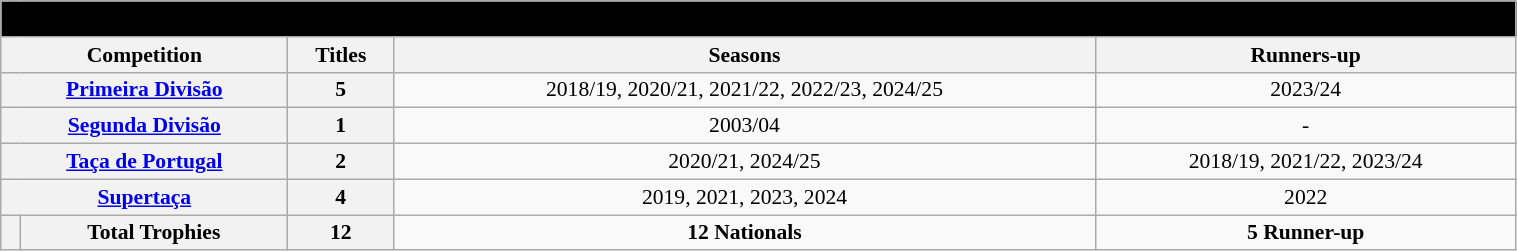<table class="wikitable" width="80%" style="text-align:center; font-size:90%">
<tr>
<th colspan="5" style="background: #000000;"><span>National Competitions</span></th>
</tr>
<tr>
<th colspan="2">Competition</th>
<th>Titles</th>
<th>Seasons</th>
<th>Runners-up</th>
</tr>
<tr>
<th colspan="2" rowspan="1"><a href='#'>Primeira Divisão</a></th>
<th rowspan="1">5</th>
<td rowspan="1">2018/19, 2020/21, 2021/22, 2022/23, 2024/25</td>
<td rowspan="1">2023/24</td>
</tr>
<tr>
<th colspan="2"><a href='#'>Segunda Divisão</a></th>
<th>1</th>
<td>2003/04</td>
<td>-</td>
</tr>
<tr>
<th colspan="2" rowspan="1"><a href='#'>Taça de Portugal</a></th>
<th>2</th>
<td>2020/21, 2024/25</td>
<td>2018/19, 2021/22, 2023/24</td>
</tr>
<tr>
<th colspan="2"><a href='#'>Supertaça</a></th>
<th>4</th>
<td>2019, 2021, 2023, 2024</td>
<td>2022</td>
</tr>
<tr>
<th></th>
<th>Total Trophies</th>
<th>12</th>
<td><strong>12 Nationals</strong></td>
<td><strong>5 Runner-up</strong></td>
</tr>
</table>
